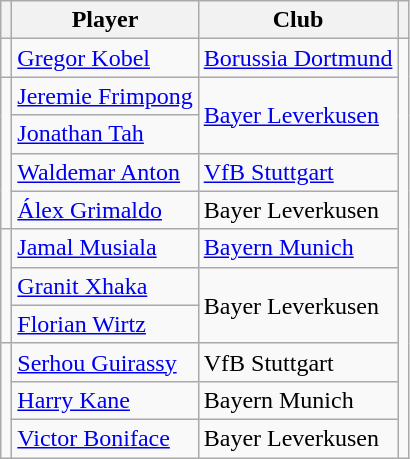<table class="wikitable" style="text-align:center">
<tr>
<th></th>
<th>Player</th>
<th>Club</th>
<th></th>
</tr>
<tr>
<td></td>
<td align=left> <a href='#'>Gregor Kobel</a></td>
<td align=left><a href='#'>Borussia Dortmund</a></td>
<td rowspan=11></td>
</tr>
<tr>
<td rowspan=4></td>
<td align=left> <a href='#'>Jeremie Frimpong</a></td>
<td rowspan=2 align=left><a href='#'>Bayer Leverkusen</a></td>
</tr>
<tr>
<td align=left> <a href='#'>Jonathan Tah</a></td>
</tr>
<tr>
<td align=left> <a href='#'>Waldemar Anton</a></td>
<td align=left><a href='#'>VfB Stuttgart</a></td>
</tr>
<tr>
<td align=left> <a href='#'>Álex Grimaldo</a></td>
<td align=left>Bayer Leverkusen</td>
</tr>
<tr>
<td rowspan=3></td>
<td align=left> <a href='#'>Jamal Musiala</a></td>
<td align=left><a href='#'>Bayern Munich</a></td>
</tr>
<tr>
<td align=left> <a href='#'>Granit Xhaka</a></td>
<td rowspan=2 align=left>Bayer Leverkusen</td>
</tr>
<tr>
<td align=left> <a href='#'>Florian Wirtz</a></td>
</tr>
<tr>
<td rowspan=3></td>
<td align=left> <a href='#'>Serhou Guirassy</a></td>
<td align=left>VfB Stuttgart</td>
</tr>
<tr>
<td align=left> <a href='#'>Harry Kane</a></td>
<td align=left>Bayern Munich</td>
</tr>
<tr>
<td align=left> <a href='#'>Victor Boniface</a></td>
<td align=left>Bayer Leverkusen</td>
</tr>
</table>
